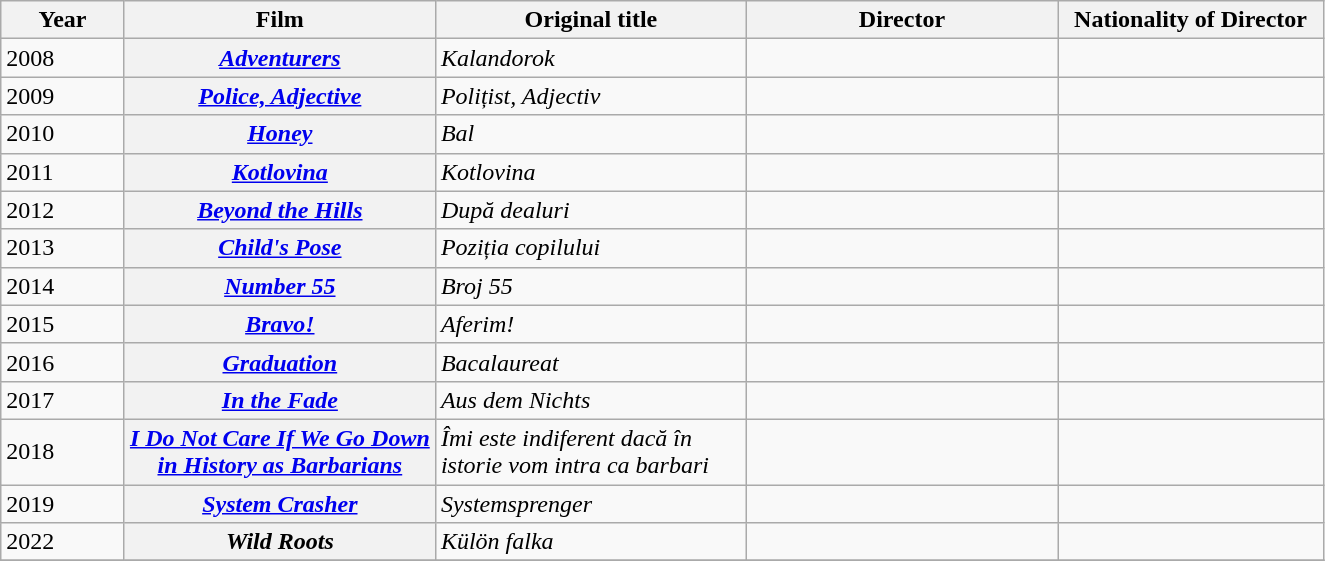<table class="sortable wikitable plainrowheaders">
<tr>
<th scope="col" width=75>Year</th>
<th scope="col" width=200>Film</th>
<th scope="col" width=200>Original title</th>
<th scope="col" width=200>Director</th>
<th scope="col" width=170>Nationality of Director</th>
</tr>
<tr>
<td align=left>2008 </td>
<th scope=row><em><a href='#'>Adventurers</a></em></th>
<td><em>Kalandorok</em></td>
<td></td>
<td></td>
</tr>
<tr>
<td align=left>2009 </td>
<th scope=row><em><a href='#'>Police, Adjective</a></em></th>
<td><em>Polițist, Adjectiv</em></td>
<td></td>
<td></td>
</tr>
<tr>
<td align=left>2010 </td>
<th scope=row><em><a href='#'>Honey</a></em></th>
<td><em>Bal</em></td>
<td></td>
<td></td>
</tr>
<tr>
<td align=left>2011 </td>
<th scope=row><em><a href='#'>Kotlovina</a></em></th>
<td><em>Kotlovina</em></td>
<td></td>
<td></td>
</tr>
<tr>
<td align=left>2012 </td>
<th scope=row><em><a href='#'>Beyond the Hills</a></em></th>
<td><em>După dealuri</em></td>
<td></td>
<td></td>
</tr>
<tr>
<td align=left>2013 </td>
<th scope=row><em><a href='#'>Child's Pose</a></em></th>
<td><em>Poziția copilului</em></td>
<td></td>
<td></td>
</tr>
<tr>
<td align=left>2014 </td>
<th scope=row><em><a href='#'>Number 55</a></em></th>
<td><em>Broj 55</em></td>
<td></td>
<td></td>
</tr>
<tr>
<td align=left>2015 </td>
<th scope=row><em><a href='#'>Bravo!</a></em></th>
<td><em>Aferim!</em></td>
<td></td>
<td></td>
</tr>
<tr>
<td align=left>2016 </td>
<th scope=row><em><a href='#'>Graduation</a></em></th>
<td><em>Bacalaureat</em></td>
<td></td>
<td></td>
</tr>
<tr>
<td align=left>2017 </td>
<th scope=row><em><a href='#'>In the Fade</a></em></th>
<td><em>Aus dem Nichts</em></td>
<td></td>
<td></td>
</tr>
<tr>
<td align=left>2018 </td>
<th scope=row><em><a href='#'>I Do Not Care If We Go Down in History as Barbarians</a></em></th>
<td><em>Îmi este indiferent dacă în istorie vom intra ca barbari</em></td>
<td></td>
<td></td>
</tr>
<tr>
<td align=left>2019 </td>
<th scope=row><em><a href='#'>System Crasher</a></em></th>
<td><em>Systemsprenger</em></td>
<td></td>
<td></td>
</tr>
<tr>
<td align=left>2022 </td>
<th scope=row><em>Wild Roots</em></th>
<td><em>Külön falka</em></td>
<td></td>
<td></td>
</tr>
<tr>
</tr>
</table>
